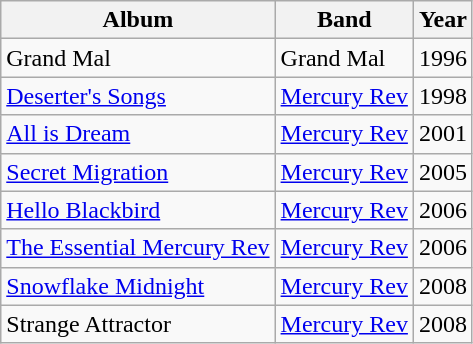<table class="wikitable">
<tr>
<th>Album</th>
<th>Band</th>
<th>Year</th>
</tr>
<tr>
<td>Grand Mal</td>
<td>Grand Mal</td>
<td>1996</td>
</tr>
<tr>
<td><a href='#'>Deserter's Songs</a></td>
<td><a href='#'>Mercury Rev</a></td>
<td>1998</td>
</tr>
<tr>
<td><a href='#'>All is Dream</a></td>
<td><a href='#'>Mercury Rev</a></td>
<td>2001</td>
</tr>
<tr>
<td><a href='#'>Secret Migration</a></td>
<td><a href='#'>Mercury Rev</a></td>
<td>2005</td>
</tr>
<tr>
<td><a href='#'>Hello Blackbird</a></td>
<td><a href='#'>Mercury Rev</a></td>
<td>2006</td>
</tr>
<tr>
<td><a href='#'>The Essential Mercury Rev</a></td>
<td><a href='#'>Mercury Rev</a></td>
<td>2006</td>
</tr>
<tr>
<td><a href='#'>Snowflake Midnight</a></td>
<td><a href='#'>Mercury Rev</a></td>
<td>2008</td>
</tr>
<tr>
<td>Strange Attractor</td>
<td><a href='#'>Mercury Rev</a></td>
<td>2008</td>
</tr>
</table>
